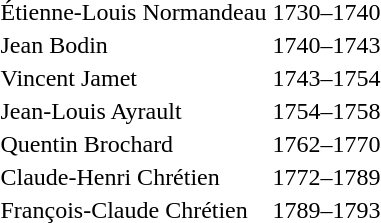<table>
<tr>
<td>Étienne-Louis Normandeau</td>
<td>1730–1740</td>
</tr>
<tr>
<td>Jean Bodin</td>
<td>1740–1743</td>
</tr>
<tr>
<td>Vincent Jamet</td>
<td>1743–1754</td>
</tr>
<tr>
<td>Jean-Louis Ayrault</td>
<td>1754–1758</td>
</tr>
<tr>
<td>Quentin Brochard</td>
<td>1762–1770</td>
</tr>
<tr>
<td>Claude-Henri Chrétien</td>
<td>1772–1789</td>
</tr>
<tr>
<td>François-Claude Chrétien</td>
<td>1789–1793</td>
</tr>
</table>
